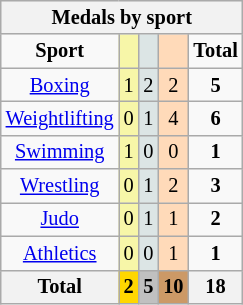<table class="wikitable" style="font-size:85%">
<tr style="background:#efefef;">
<th colspan=5><strong>Medals by sport</strong></th>
</tr>
<tr align=center>
<td><strong>Sport</strong></td>
<td bgcolor=#f7f6a8></td>
<td bgcolor=#dce5e5></td>
<td bgcolor=#ffdab9></td>
<td><strong>Total</strong></td>
</tr>
<tr align=center>
<td><a href='#'>Boxing</a></td>
<td style="background:#F7F6A8;">1</td>
<td style="background:#DCE5E5;">2</td>
<td style="background:#FFDAB9;">2</td>
<td><strong>5</strong></td>
</tr>
<tr align=center>
<td><a href='#'>Weightlifting</a></td>
<td style="background:#F7F6A8;">0</td>
<td style="background:#DCE5E5;">1</td>
<td style="background:#FFDAB9;">4</td>
<td><strong>6</strong></td>
</tr>
<tr align=center>
<td><a href='#'>Swimming</a></td>
<td style="background:#F7F6A8;">1</td>
<td style="background:#DCE5E5;">0</td>
<td style="background:#FFDAB9;">0</td>
<td><strong>1</strong></td>
</tr>
<tr align=center>
<td><a href='#'>Wrestling</a></td>
<td style="background:#F7F6A8;">0</td>
<td style="background:#DCE5E5;">1</td>
<td style="background:#FFDAB9;">2</td>
<td><strong>3</strong></td>
</tr>
<tr align=center>
<td><a href='#'>Judo</a></td>
<td style="background:#F7F6A8;">0</td>
<td style="background:#DCE5E5;">1</td>
<td style="background:#FFDAB9;">1</td>
<td><strong>2</strong></td>
</tr>
<tr align=center>
<td><a href='#'>Athletics</a></td>
<td style="background:#F7F6A8;">0</td>
<td style="background:#DCE5E5;">0</td>
<td style="background:#FFDAB9;">1</td>
<td><strong>1</strong></td>
</tr>
<tr align=center>
<th><strong>Total</strong></th>
<th style="background:gold;"><strong>2</strong></th>
<th style="background:silver;"><strong>5</strong></th>
<th style="background:#c96;"><strong>10</strong></th>
<th><strong>18</strong></th>
</tr>
</table>
